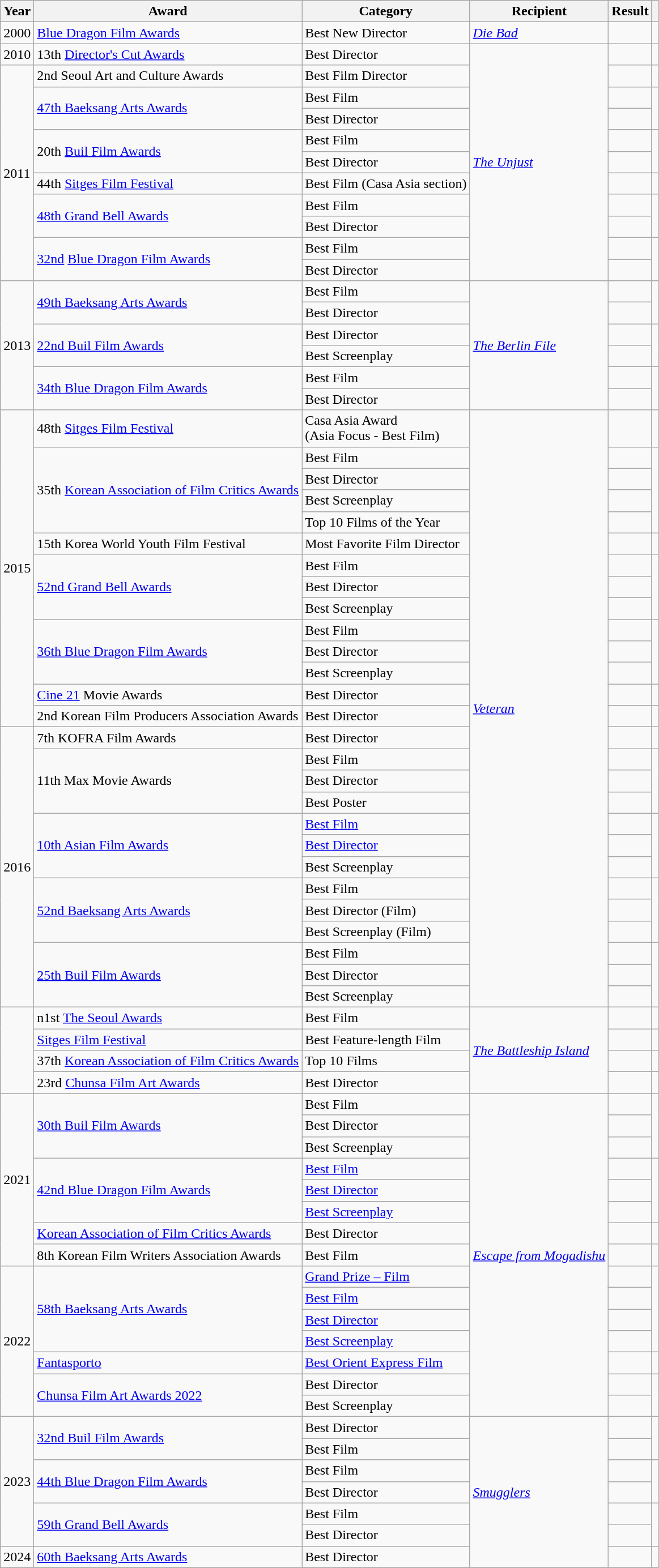<table class="wikitable plainrowheaders sortable">
<tr>
<th>Year</th>
<th>Award</th>
<th>Category</th>
<th>Recipient</th>
<th>Result</th>
<th scope="col" class="unsortable"></th>
</tr>
<tr>
<td>2000</td>
<td><a href='#'>Blue Dragon Film Awards</a></td>
<td>Best New Director</td>
<td><em><a href='#'>Die Bad</a></em></td>
<td></td>
<td style="text-align:center"></td>
</tr>
<tr>
<td>2010</td>
<td>13th <a href='#'>Director's Cut Awards</a></td>
<td>Best Director</td>
<td rowspan="11"><em><a href='#'>The Unjust</a></em></td>
<td></td>
<td style="text-align:center"></td>
</tr>
<tr>
<td rowspan="10">2011</td>
<td>2nd Seoul Art and Culture Awards</td>
<td>Best Film Director</td>
<td></td>
<td style="text-align:center"></td>
</tr>
<tr>
<td rowspan=2><a href='#'>47th Baeksang Arts Awards</a></td>
<td>Best Film</td>
<td></td>
<td rowspan="2" style="text-align:center"></td>
</tr>
<tr>
<td>Best Director</td>
<td></td>
</tr>
<tr>
<td rowspan="2">20th <a href='#'>Buil Film Awards</a></td>
<td>Best Film</td>
<td></td>
<td rowspan="2" style="text-align:center"></td>
</tr>
<tr>
<td>Best Director</td>
<td></td>
</tr>
<tr>
<td>44th <a href='#'>Sitges Film Festival</a></td>
<td>Best Film (Casa Asia section)</td>
<td></td>
<td style="text-align:center"></td>
</tr>
<tr>
<td rowspan="2"><a href='#'>48th Grand Bell Awards</a></td>
<td>Best Film</td>
<td></td>
<td rowspan="2" style="text-align:center"></td>
</tr>
<tr>
<td>Best Director</td>
<td></td>
</tr>
<tr>
<td rowspan="2"><a href='#'>32nd</a> <a href='#'>Blue Dragon Film Awards</a></td>
<td>Best Film</td>
<td></td>
<td rowspan="2" style="text-align:center"></td>
</tr>
<tr>
<td>Best Director</td>
<td></td>
</tr>
<tr>
<td rowspan="6">2013</td>
<td rowspan="2"><a href='#'>49th Baeksang Arts Awards</a></td>
<td>Best Film</td>
<td rowspan="6"><em><a href='#'>The Berlin File</a></em></td>
<td></td>
<td rowspan="2" style="text-align:center"></td>
</tr>
<tr>
<td>Best Director</td>
<td></td>
</tr>
<tr>
<td rowspan="2"><a href='#'>22nd Buil Film Awards</a></td>
<td>Best Director</td>
<td></td>
<td rowspan="2" style="text-align:center"></td>
</tr>
<tr>
<td>Best Screenplay</td>
<td></td>
</tr>
<tr>
<td rowspan="2"><a href='#'>34th Blue Dragon Film Awards</a></td>
<td>Best Film</td>
<td></td>
<td rowspan="2" style="text-align:center"></td>
</tr>
<tr>
<td>Best Director</td>
<td></td>
</tr>
<tr>
<td rowspan="14">2015</td>
<td>48th <a href='#'>Sitges Film Festival</a></td>
<td>Casa Asia Award <br> (Asia Focus - Best Film)</td>
<td rowspan="27"><em><a href='#'>Veteran</a></em></td>
<td></td>
<td style="text-align:center"></td>
</tr>
<tr>
<td rowspan="4">35th <a href='#'>Korean Association of Film Critics Awards</a></td>
<td>Best Film</td>
<td></td>
<td rowspan="4" style="text-align:center"></td>
</tr>
<tr>
<td>Best Director</td>
<td></td>
</tr>
<tr>
<td>Best Screenplay</td>
<td></td>
</tr>
<tr>
<td>Top 10 Films of the Year</td>
<td></td>
</tr>
<tr>
<td>15th Korea World Youth Film Festival</td>
<td>Most Favorite Film Director</td>
<td></td>
<td></td>
</tr>
<tr>
<td rowspan="3"><a href='#'>52nd Grand Bell Awards</a></td>
<td>Best Film</td>
<td></td>
<td rowspan="3" style="text-align:center"></td>
</tr>
<tr>
<td>Best Director</td>
<td></td>
</tr>
<tr>
<td>Best Screenplay</td>
<td></td>
</tr>
<tr>
<td rowspan="3"><a href='#'>36th Blue Dragon Film Awards</a></td>
<td>Best Film</td>
<td></td>
<td rowspan="3" style="text-align:center"></td>
</tr>
<tr>
<td>Best Director</td>
<td></td>
</tr>
<tr>
<td>Best Screenplay</td>
<td></td>
</tr>
<tr>
<td><a href='#'>Cine 21</a> Movie Awards</td>
<td>Best Director</td>
<td></td>
<td></td>
</tr>
<tr>
<td>2nd Korean Film Producers Association Awards</td>
<td>Best Director</td>
<td></td>
<td style="text-align:center"></td>
</tr>
<tr>
<td rowspan="13">2016</td>
<td>7th KOFRA Film Awards</td>
<td>Best Director</td>
<td></td>
<td style="text-align:center"></td>
</tr>
<tr>
<td rowspan="3">11th Max Movie Awards</td>
<td>Best Film</td>
<td></td>
<td rowspan="3" style="text-align:center"></td>
</tr>
<tr>
<td>Best Director</td>
<td></td>
</tr>
<tr>
<td>Best Poster</td>
<td></td>
</tr>
<tr>
<td rowspan="3"><a href='#'>10th Asian Film Awards</a></td>
<td><a href='#'>Best Film</a></td>
<td></td>
<td rowspan="3" style="text-align:center"></td>
</tr>
<tr>
<td><a href='#'>Best Director</a></td>
<td></td>
</tr>
<tr>
<td>Best Screenplay</td>
<td></td>
</tr>
<tr>
<td rowspan=3><a href='#'>52nd Baeksang Arts Awards</a></td>
<td>Best Film</td>
<td></td>
<td rowspan="3" style="text-align:center"></td>
</tr>
<tr>
<td>Best Director (Film)</td>
<td></td>
</tr>
<tr>
<td>Best Screenplay (Film)</td>
<td></td>
</tr>
<tr>
<td rowspan="3"><a href='#'>25th Buil Film Awards</a></td>
<td>Best Film</td>
<td></td>
<td rowspan="3" style="text-align:center"></td>
</tr>
<tr>
<td>Best Director</td>
<td></td>
</tr>
<tr>
<td>Best Screenplay</td>
<td></td>
</tr>
<tr>
<td rowspan="4"></td>
<td>n1st <a href='#'>The Seoul Awards</a></td>
<td>Best Film</td>
<td rowspan="4"><em><a href='#'>The Battleship Island</a></em></td>
<td></td>
<td style="text-align:center"></td>
</tr>
<tr>
<td><a href='#'>Sitges Film Festival</a></td>
<td>Best Feature-length Film</td>
<td></td>
<td style="text-align:center"></td>
</tr>
<tr>
<td>37th <a href='#'>Korean Association of Film Critics Awards</a></td>
<td>Top 10 Films</td>
<td></td>
<td style="text-align:center"></td>
</tr>
<tr>
<td>23rd <a href='#'>Chunsa Film Art Awards</a></td>
<td>Best Director</td>
<td></td>
<td style="text-align:center"></td>
</tr>
<tr>
<td rowspan="8">2021</td>
<td rowspan="3"><a href='#'>30th Buil Film Awards</a></td>
<td>Best Film</td>
<td rowspan="15"><em><a href='#'>Escape from Mogadishu</a></em></td>
<td></td>
<td rowspan="3" style="text-align:center"></td>
</tr>
<tr>
<td>Best Director</td>
<td></td>
</tr>
<tr>
<td>Best Screenplay</td>
<td></td>
</tr>
<tr>
<td rowspan="3"><a href='#'>42nd Blue Dragon Film Awards</a></td>
<td><a href='#'>Best Film</a></td>
<td></td>
<td rowspan="3" style="text-align:center"></td>
</tr>
<tr>
<td><a href='#'>Best Director</a></td>
<td></td>
</tr>
<tr>
<td><a href='#'>Best Screenplay</a></td>
<td></td>
</tr>
<tr>
<td><a href='#'>Korean Association of Film Critics Awards</a></td>
<td>Best Director</td>
<td></td>
<td style="text-align:center"></td>
</tr>
<tr>
<td>8th Korean Film Writers Association Awards</td>
<td>Best Film</td>
<td></td>
<td style="text-align:center"></td>
</tr>
<tr>
<td rowspan="7">2022</td>
<td rowspan="4"><a href='#'>58th Baeksang Arts Awards</a></td>
<td><a href='#'>Grand Prize – Film</a></td>
<td></td>
<td rowspan="4" style="text-align:center"></td>
</tr>
<tr>
<td><a href='#'>Best Film</a></td>
<td></td>
</tr>
<tr>
<td><a href='#'>Best Director</a></td>
<td></td>
</tr>
<tr>
<td><a href='#'>Best Screenplay</a></td>
<td></td>
</tr>
<tr>
<td><a href='#'>Fantasporto</a></td>
<td><a href='#'>Best Orient Express Film</a></td>
<td></td>
<td style="text-align:center"></td>
</tr>
<tr>
<td rowspan="2"><a href='#'>Chunsa Film Art Awards 2022</a></td>
<td>Best Director</td>
<td></td>
<td rowspan="2" style="text-align:center"></td>
</tr>
<tr>
<td>Best Screenplay</td>
<td></td>
</tr>
<tr>
<td rowspan="6">2023</td>
<td rowspan="2"><a href='#'>32nd Buil Film Awards</a></td>
<td>Best Director</td>
<td rowspan="7"><em><a href='#'>Smugglers</a></em></td>
<td></td>
<td rowspan="2" style="text-align:center"></td>
</tr>
<tr>
<td>Best Film</td>
<td></td>
</tr>
<tr>
<td rowspan="2"><a href='#'>44th Blue Dragon Film Awards</a></td>
<td>Best Film</td>
<td></td>
<td rowspan="2" style="text-align:center"></td>
</tr>
<tr>
<td>Best Director</td>
<td></td>
</tr>
<tr>
<td rowspan="2"><a href='#'>59th Grand Bell Awards</a></td>
<td>Best Film</td>
<td></td>
<td rowspan="2" style="text-align:center"></td>
</tr>
<tr>
<td>Best Director</td>
<td></td>
</tr>
<tr>
<td>2024</td>
<td><a href='#'>60th Baeksang Arts Awards</a></td>
<td>Best Director</td>
<td></td>
<td style="text-align:center"></td>
</tr>
</table>
